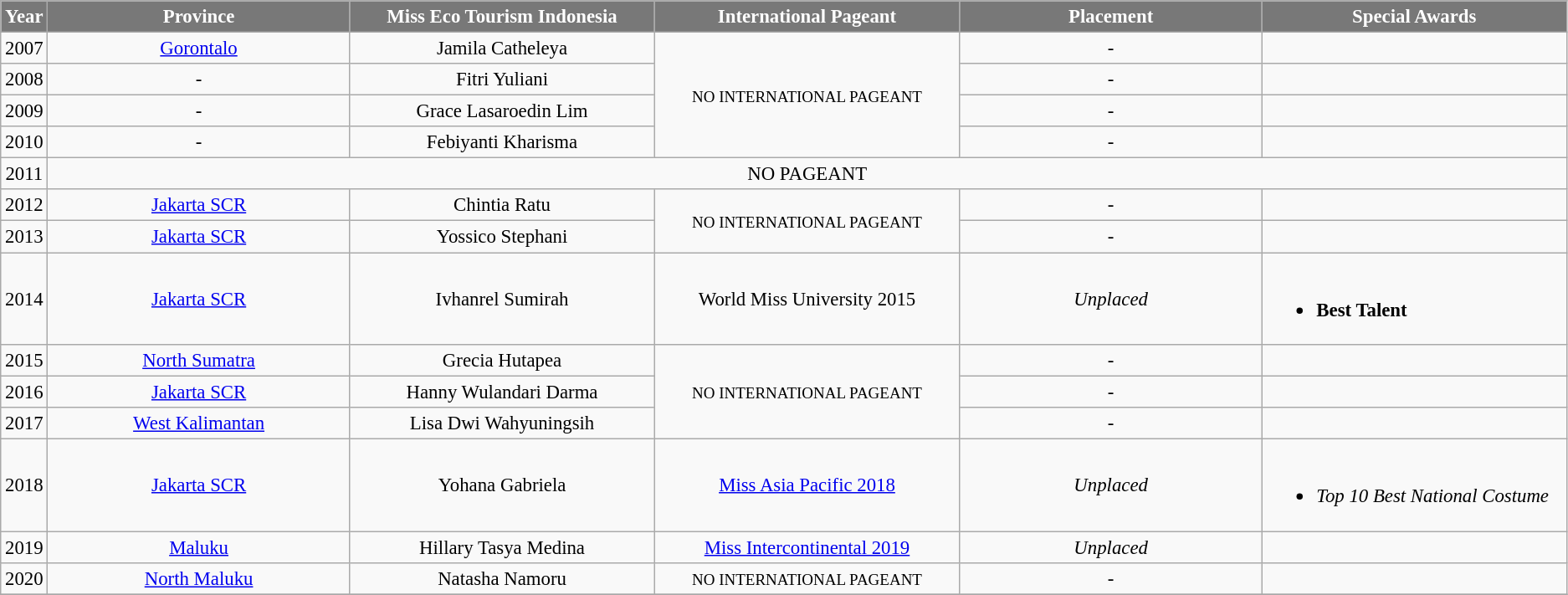<table class="wikitable sortable" style="font-size: 95%; text-align:center">
<tr>
<th width="30" style="background-color:#787878;color:#FFFFFF;">Year</th>
<th width="250" style="background-color:#787878;color:#FFFFFF;">Province</th>
<th width="250" style="background-color:#787878;color:#FFFFFF;">Miss Eco Tourism Indonesia</th>
<th width="250" style="background-color:#787878;color:#FFFFFF;">International Pageant</th>
<th width="250" style="background-color:#787878;color:#FFFFFF;">Placement</th>
<th width="250" style="background-color:#787878;color:#FFFFFF;">Special Awards</th>
</tr>
<tr>
<td>2007</td>
<td><a href='#'>Gorontalo</a></td>
<td>Jamila Catheleya</td>
<td rowspan="4"><small>NO INTERNATIONAL PAGEANT</small></td>
<td>-</td>
<td></td>
</tr>
<tr>
<td>2008</td>
<td>-</td>
<td>Fitri Yuliani</td>
<td>-</td>
<td></td>
</tr>
<tr>
<td>2009</td>
<td>-</td>
<td>Grace Lasaroedin Lim</td>
<td>-</td>
<td></td>
</tr>
<tr>
<td>2010</td>
<td>-</td>
<td>Febiyanti Kharisma</td>
<td>-</td>
<td></td>
</tr>
<tr>
<td>2011</td>
<td colspan="6" style="text-align:center;">NO PAGEANT</td>
</tr>
<tr>
<td>2012</td>
<td><a href='#'>Jakarta SCR</a></td>
<td>Chintia Ratu</td>
<td rowspan="2"><small>NO INTERNATIONAL PAGEANT</small></td>
<td>-</td>
<td></td>
</tr>
<tr>
<td>2013</td>
<td><a href='#'>Jakarta SCR</a></td>
<td>Yossico Stephani</td>
<td>-</td>
<td></td>
</tr>
<tr>
<td>2014</td>
<td><a href='#'>Jakarta SCR</a></td>
<td>Ivhanrel Sumirah</td>
<td>World Miss University 2015</td>
<td><em>Unplaced</em></td>
<td align="left"><br><ul><li><strong>Best Talent</strong></li></ul></td>
</tr>
<tr>
<td>2015</td>
<td><a href='#'>North Sumatra</a></td>
<td>Grecia Hutapea</td>
<td rowspan="3"><small>NO INTERNATIONAL PAGEANT</small></td>
<td>-</td>
<td></td>
</tr>
<tr>
<td>2016</td>
<td><a href='#'>Jakarta SCR</a></td>
<td>Hanny Wulandari Darma</td>
<td>-</td>
<td></td>
</tr>
<tr>
<td>2017</td>
<td><a href='#'>West Kalimantan</a></td>
<td>Lisa Dwi Wahyuningsih</td>
<td>-</td>
<td></td>
</tr>
<tr>
<td>2018</td>
<td><a href='#'>Jakarta SCR</a></td>
<td>Yohana Gabriela</td>
<td><a href='#'>Miss Asia Pacific 2018</a></td>
<td><em>Unplaced</em></td>
<td align="left"><br><ul><li><em>Top 10 Best National Costume</em></li></ul></td>
</tr>
<tr>
<td>2019</td>
<td><a href='#'>Maluku</a></td>
<td>Hillary Tasya Medina</td>
<td><a href='#'>Miss Intercontinental 2019</a></td>
<td><em>Unplaced</em></td>
<td></td>
</tr>
<tr>
<td>2020</td>
<td><a href='#'>North Maluku</a></td>
<td>Natasha Namoru</td>
<td><small>NO INTERNATIONAL PAGEANT</small></td>
<td>-</td>
<td></td>
</tr>
<tr>
</tr>
</table>
